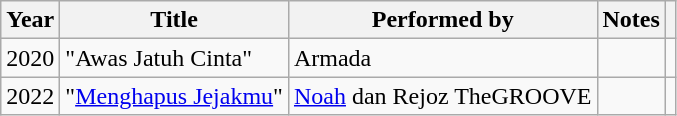<table class="wikitable unsortable">
<tr>
<th>Year</th>
<th>Title</th>
<th>Performed by</th>
<th>Notes</th>
<th></th>
</tr>
<tr>
<td>2020</td>
<td>"Awas Jatuh Cinta"</td>
<td>Armada</td>
<td></td>
<td align="center"></td>
</tr>
<tr>
<td>2022</td>
<td>"<a href='#'>Menghapus Jejakmu</a>"</td>
<td><a href='#'>Noah</a> dan Rejoz TheGROOVE</td>
<td></td>
<td align="center"></td>
</tr>
</table>
